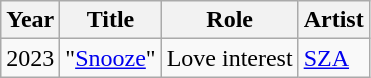<table class="wikitable sortable">
<tr>
<th>Year</th>
<th>Title</th>
<th>Role</th>
<th class="unsortable">Artist</th>
</tr>
<tr>
<td>2023</td>
<td>"<a href='#'>Snooze</a>"</td>
<td>Love interest</td>
<td><a href='#'>SZA</a></td>
</tr>
</table>
